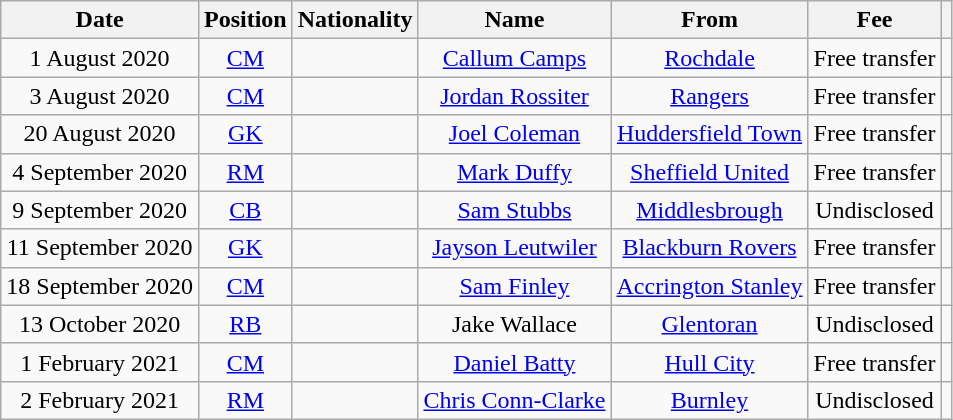<table class="wikitable" style="text-align:center;">
<tr>
<th>Date</th>
<th>Position</th>
<th>Nationality</th>
<th>Name</th>
<th>From</th>
<th>Fee</th>
<th></th>
</tr>
<tr>
<td>1 August 2020</td>
<td><a href='#'>CM</a></td>
<td></td>
<td><a href='#'>Callum Camps</a></td>
<td> <a href='#'>Rochdale</a></td>
<td>Free transfer</td>
<td></td>
</tr>
<tr>
<td>3 August 2020</td>
<td><a href='#'>CM</a></td>
<td></td>
<td><a href='#'>Jordan Rossiter</a></td>
<td> <a href='#'>Rangers</a></td>
<td>Free transfer</td>
<td></td>
</tr>
<tr>
<td>20 August 2020</td>
<td><a href='#'>GK</a></td>
<td></td>
<td><a href='#'>Joel Coleman</a></td>
<td> <a href='#'>Huddersfield Town</a></td>
<td>Free transfer</td>
<td></td>
</tr>
<tr>
<td>4 September 2020</td>
<td><a href='#'>RM</a></td>
<td></td>
<td><a href='#'>Mark Duffy</a></td>
<td> <a href='#'>Sheffield United</a></td>
<td>Free transfer</td>
<td></td>
</tr>
<tr>
<td>9 September 2020</td>
<td><a href='#'>CB</a></td>
<td></td>
<td><a href='#'>Sam Stubbs</a></td>
<td> <a href='#'>Middlesbrough</a></td>
<td>Undisclosed</td>
<td></td>
</tr>
<tr>
<td>11 September 2020</td>
<td><a href='#'>GK</a></td>
<td></td>
<td><a href='#'>Jayson Leutwiler</a></td>
<td> <a href='#'>Blackburn Rovers</a></td>
<td>Free transfer</td>
<td></td>
</tr>
<tr>
<td>18 September 2020</td>
<td><a href='#'>CM</a></td>
<td></td>
<td><a href='#'>Sam Finley</a></td>
<td> <a href='#'>Accrington Stanley</a></td>
<td>Free transfer</td>
<td></td>
</tr>
<tr>
<td>13 October 2020</td>
<td><a href='#'>RB</a></td>
<td></td>
<td>Jake Wallace</td>
<td> <a href='#'>Glentoran</a></td>
<td>Undisclosed</td>
<td></td>
</tr>
<tr>
<td>1 February 2021</td>
<td><a href='#'>CM</a></td>
<td></td>
<td><a href='#'>Daniel Batty</a></td>
<td> <a href='#'>Hull City</a></td>
<td>Free transfer</td>
<td></td>
</tr>
<tr>
<td>2 February 2021</td>
<td><a href='#'>RM</a></td>
<td></td>
<td><a href='#'>Chris Conn-Clarke</a></td>
<td> <a href='#'>Burnley</a></td>
<td>Undisclosed</td>
<td></td>
</tr>
</table>
